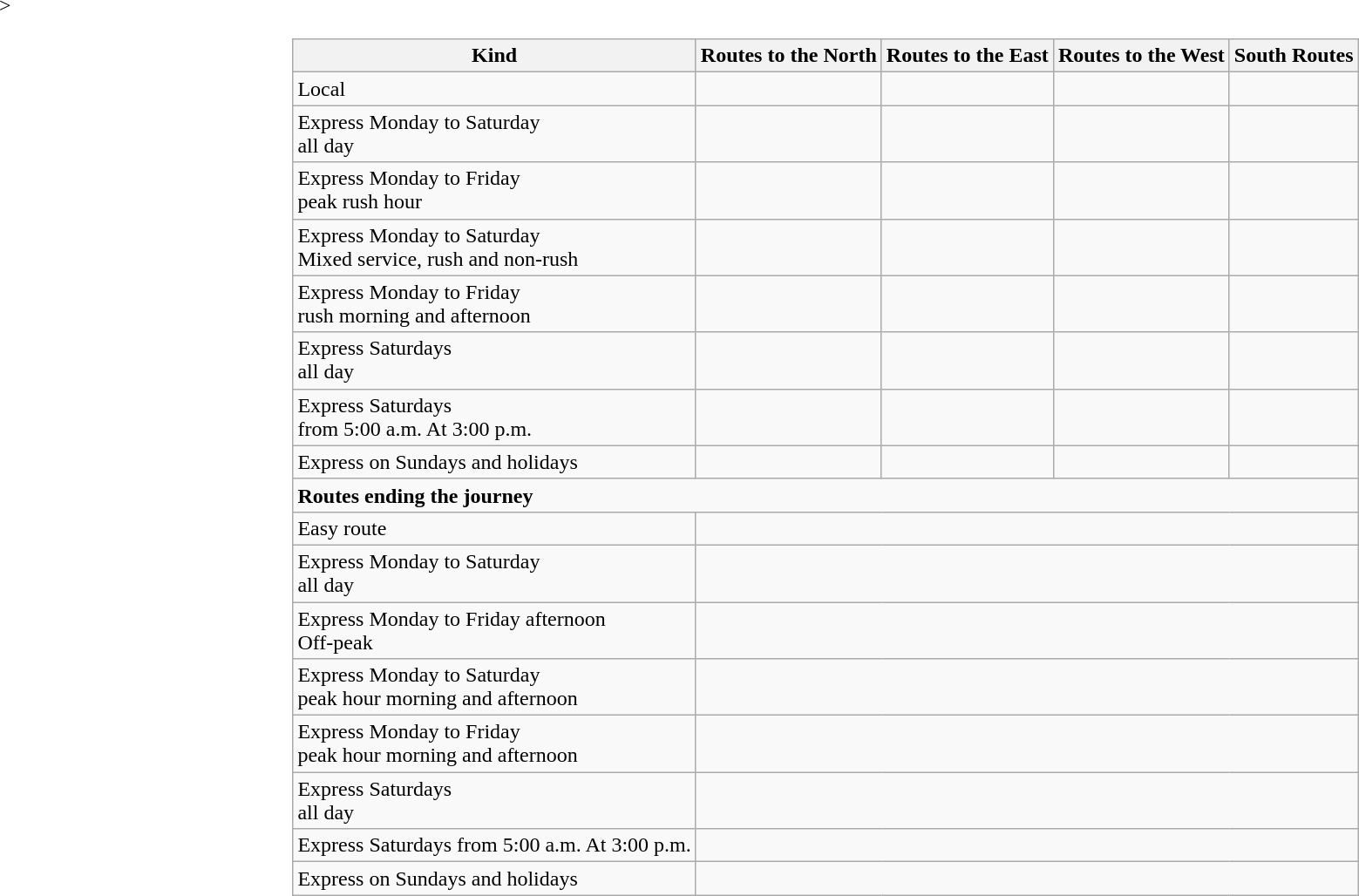<table class="wikitable" <! - style = "text-spacing: nowrap; margin-left: auto; margin-right: auto; border: none;" ->>
<tr>
<th>Kind</th>
<th>Routes to the North</th>
<th>Routes to the East</th>
<th>Routes to the West</th>
<th>South Routes</th>
</tr>
<tr>
<td>Local</td>
<td></td>
<td></td>
<td></td>
<td></td>
</tr>
<tr>
<td>Express Monday to Saturday <br> all day</td>
<td></td>
<td></td>
<td></td>
<td></td>
</tr>
<tr>
<td>Express Monday to Friday <br> peak rush hour</td>
<td></td>
<td></td>
<td></td>
<td></td>
</tr>
<tr>
<td>Express Monday to Saturday<br>Mixed service, rush and non-rush</td>
<td></td>
<td></td>
<td></td>
<td></td>
</tr>
<tr>
<td>Express Monday to Friday <br> rush morning and afternoon</td>
<td></td>
<td></td>
<td></td>
<td> </td>
</tr>
<tr>
<td>Express Saturdays <br> all day</td>
<td></td>
<td></td>
<td></td>
<td></td>
</tr>
<tr>
<td>Express Saturdays <br>from 5:00 a.m. At 3:00 p.m.</td>
<td></td>
<td></td>
<td></td>
<td></td>
</tr>
<tr>
<td>Express on Sundays and holidays</td>
<td></td>
<td></td>
<td></td>
<td></td>
</tr>
<tr>
<td Colspan = "6"><strong>Routes ending the journey</strong></td>
</tr>
<tr>
<td>Easy route</td>
<td Colspan = "5"></td>
</tr>
<tr>
<td>Express Monday to Saturday <br> all day</td>
<td Colspan = "5"> </td>
</tr>
<tr>
<td>Express Monday to Friday afternoon <br>  Off-peak</td>
<td colspan = "5"></td>
</tr>
<tr>
<td>Express Monday to Saturday <br> peak hour morning and afternoon</td>
<td colspan = "5">  </td>
</tr>
<tr>
<td>Express Monday to Friday <br> peak hour morning and afternoon</td>
<td colspan = "5"> </td>
</tr>
<tr>
<td>Express Saturdays <br> all day</td>
<td colspan = "5"></td>
</tr>
<tr>
<td>Express Saturdays from 5:00 a.m. At 3:00 p.m.</td>
<td colspan = "5"></td>
</tr>
<tr>
<td>Express on Sundays and holidays</td>
<td colspan = "5"> </td>
</tr>
</table>
